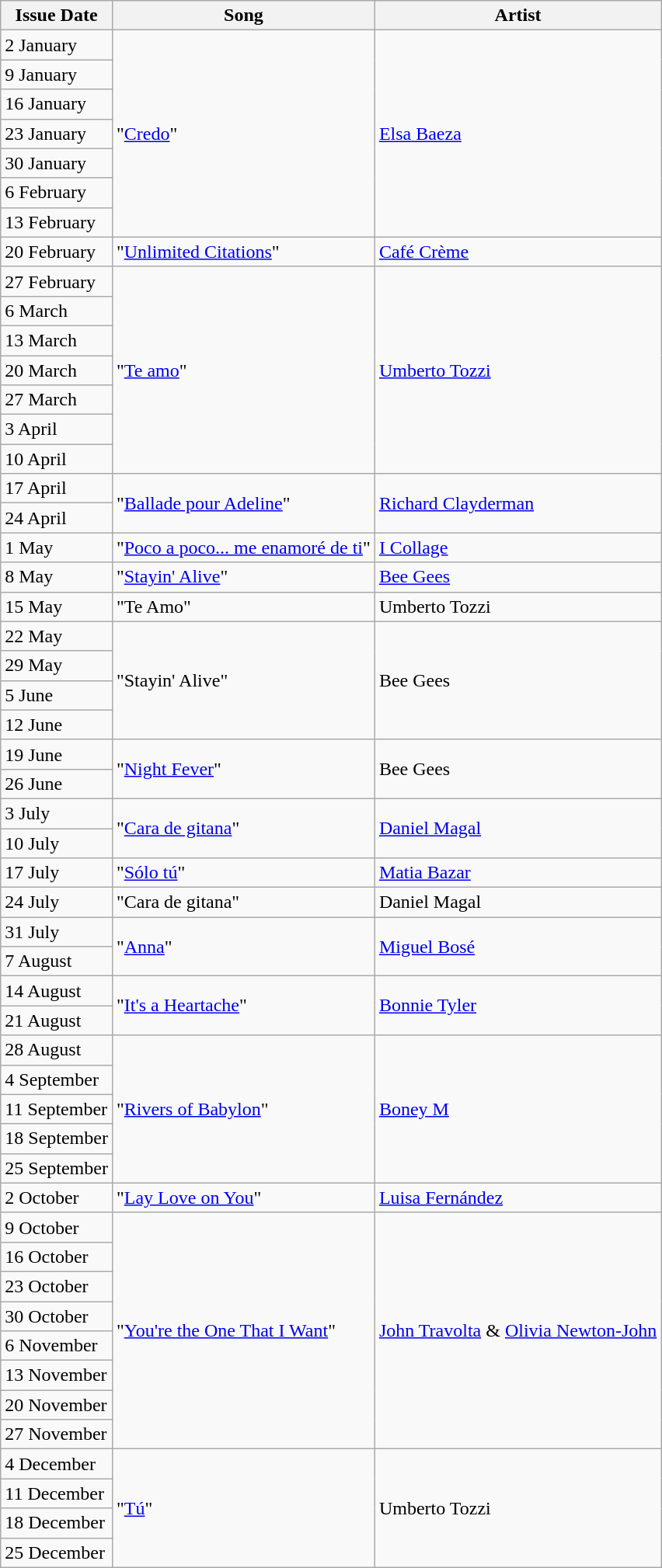<table class="wikitable">
<tr>
<th>Issue Date</th>
<th>Song</th>
<th>Artist</th>
</tr>
<tr>
<td>2 January</td>
<td rowspan=7>"<a href='#'>Credo</a>"</td>
<td rowspan=7><a href='#'>Elsa Baeza</a></td>
</tr>
<tr>
<td>9 January</td>
</tr>
<tr>
<td>16 January</td>
</tr>
<tr>
<td>23 January</td>
</tr>
<tr>
<td>30 January</td>
</tr>
<tr>
<td>6 February</td>
</tr>
<tr>
<td>13 February</td>
</tr>
<tr>
<td>20 February</td>
<td rowspan=1>"<a href='#'>Unlimited Citations</a>"</td>
<td rowspan=1><a href='#'>Café Crème</a></td>
</tr>
<tr>
<td>27 February</td>
<td rowspan=7>"<a href='#'>Te amo</a>"</td>
<td rowspan=7><a href='#'>Umberto Tozzi</a></td>
</tr>
<tr>
<td>6 March</td>
</tr>
<tr>
<td>13 March</td>
</tr>
<tr>
<td>20 March</td>
</tr>
<tr>
<td>27 March</td>
</tr>
<tr>
<td>3 April</td>
</tr>
<tr>
<td>10 April</td>
</tr>
<tr>
<td>17 April</td>
<td rowspan=2>"<a href='#'>Ballade pour Adeline</a>"</td>
<td rowspan=2><a href='#'>Richard Clayderman</a></td>
</tr>
<tr>
<td>24 April</td>
</tr>
<tr>
<td>1 May</td>
<td rowspan=1>"<a href='#'>Poco a poco... me enamoré de ti</a>"</td>
<td rowspan=1><a href='#'>I Collage</a></td>
</tr>
<tr>
<td>8 May</td>
<td>"<a href='#'>Stayin' Alive</a>"</td>
<td><a href='#'>Bee Gees</a></td>
</tr>
<tr>
<td>15 May</td>
<td>"Te Amo"</td>
<td>Umberto Tozzi</td>
</tr>
<tr>
<td>22 May</td>
<td rowspan=4>"Stayin' Alive"</td>
<td rowspan=4>Bee Gees</td>
</tr>
<tr>
<td>29 May</td>
</tr>
<tr>
<td>5 June</td>
</tr>
<tr>
<td>12 June</td>
</tr>
<tr>
<td>19 June</td>
<td rowspan=2>"<a href='#'>Night Fever</a>"</td>
<td rowspan=2>Bee Gees</td>
</tr>
<tr>
<td>26 June</td>
</tr>
<tr>
<td>3 July</td>
<td rowspan=2>"<a href='#'>Cara de gitana</a>"</td>
<td rowspan=2><a href='#'>Daniel Magal</a></td>
</tr>
<tr>
<td>10 July</td>
</tr>
<tr>
<td>17 July</td>
<td rowspan=1>"<a href='#'>Sólo tú</a>"</td>
<td rowspan=1><a href='#'>Matia Bazar</a></td>
</tr>
<tr>
<td>24 July</td>
<td>"Cara de gitana"</td>
<td>Daniel Magal</td>
</tr>
<tr>
<td>31 July</td>
<td rowspan=2>"<a href='#'>Anna</a>"</td>
<td rowspan=2><a href='#'>Miguel Bosé</a></td>
</tr>
<tr>
<td>7 August</td>
</tr>
<tr>
<td>14 August</td>
<td rowspan=2>"<a href='#'>It's a Heartache</a>"</td>
<td rowspan=2><a href='#'>Bonnie Tyler</a></td>
</tr>
<tr>
<td>21 August</td>
</tr>
<tr>
<td>28 August</td>
<td rowspan=5>"<a href='#'>Rivers of Babylon</a>"</td>
<td rowspan=5><a href='#'>Boney M</a></td>
</tr>
<tr>
<td>4 September</td>
</tr>
<tr>
<td>11 September</td>
</tr>
<tr>
<td>18 September</td>
</tr>
<tr>
<td>25 September</td>
</tr>
<tr>
<td>2 October</td>
<td rowspan=1>"<a href='#'>Lay Love on You</a>"</td>
<td><a href='#'>Luisa Fernández</a></td>
</tr>
<tr>
<td>9 October</td>
<td rowspan=8>"<a href='#'>You're the One That I Want</a>"</td>
<td rowspan=8><a href='#'>John Travolta</a> & <a href='#'>Olivia Newton-John</a></td>
</tr>
<tr>
<td>16 October</td>
</tr>
<tr>
<td>23 October</td>
</tr>
<tr>
<td>30 October</td>
</tr>
<tr>
<td>6 November</td>
</tr>
<tr>
<td>13 November</td>
</tr>
<tr>
<td>20 November</td>
</tr>
<tr>
<td>27 November</td>
</tr>
<tr>
<td>4 December</td>
<td rowspan=4>"<a href='#'>Tú</a>"</td>
<td rowspan=4>Umberto Tozzi</td>
</tr>
<tr>
<td>11 December</td>
</tr>
<tr>
<td>18 December</td>
</tr>
<tr>
<td>25 December</td>
</tr>
</table>
